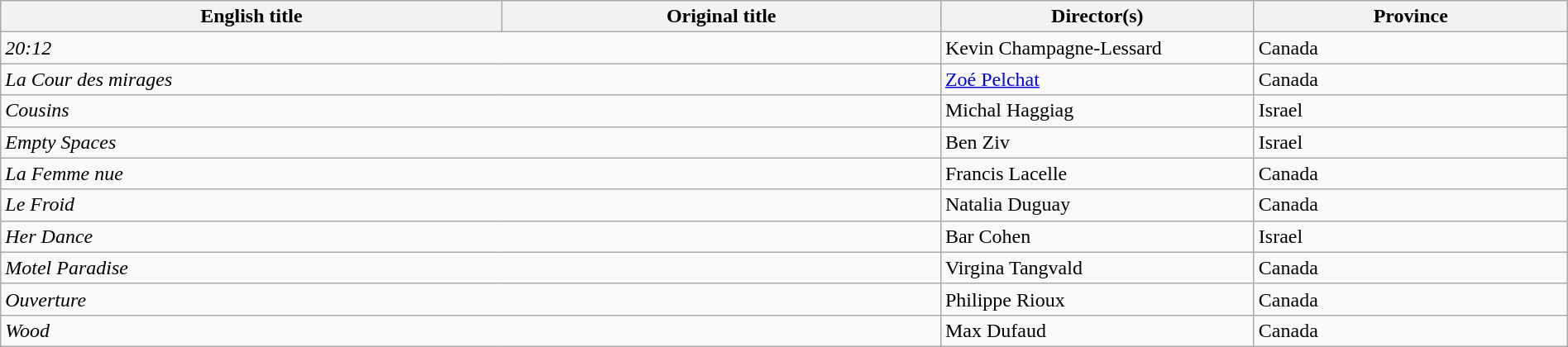<table class="wikitable" width=100%>
<tr>
<th scope="col" width="32%">English title</th>
<th scope="col" width="28%">Original title</th>
<th scope="col" width="20%">Director(s)</th>
<th scope="col" width="20%">Province</th>
</tr>
<tr>
<td colspan=2><em>20:12</em></td>
<td>Kevin Champagne-Lessard</td>
<td>Canada</td>
</tr>
<tr>
<td colspan=2><em>La Cour des mirages</em></td>
<td><a href='#'>Zoé Pelchat</a></td>
<td>Canada</td>
</tr>
<tr>
<td colspan=2><em>Cousins</em></td>
<td>Michal Haggiag</td>
<td>Israel</td>
</tr>
<tr>
<td colspan=2><em>Empty Spaces</em></td>
<td>Ben Ziv</td>
<td>Israel</td>
</tr>
<tr>
<td colspan=2><em>La Femme nue</em></td>
<td>Francis Lacelle</td>
<td>Canada</td>
</tr>
<tr>
<td colspan=2><em>Le Froid</em></td>
<td>Natalia Duguay</td>
<td>Canada</td>
</tr>
<tr>
<td colspan=2><em>Her Dance</em></td>
<td>Bar Cohen</td>
<td>Israel</td>
</tr>
<tr>
<td colspan=2><em>Motel Paradise</em></td>
<td>Virgina Tangvald</td>
<td>Canada</td>
</tr>
<tr>
<td colspan=2><em>Ouverture</em></td>
<td>Philippe Rioux</td>
<td>Canada</td>
</tr>
<tr>
<td colspan=2><em>Wood</em></td>
<td>Max Dufaud</td>
<td>Canada</td>
</tr>
</table>
